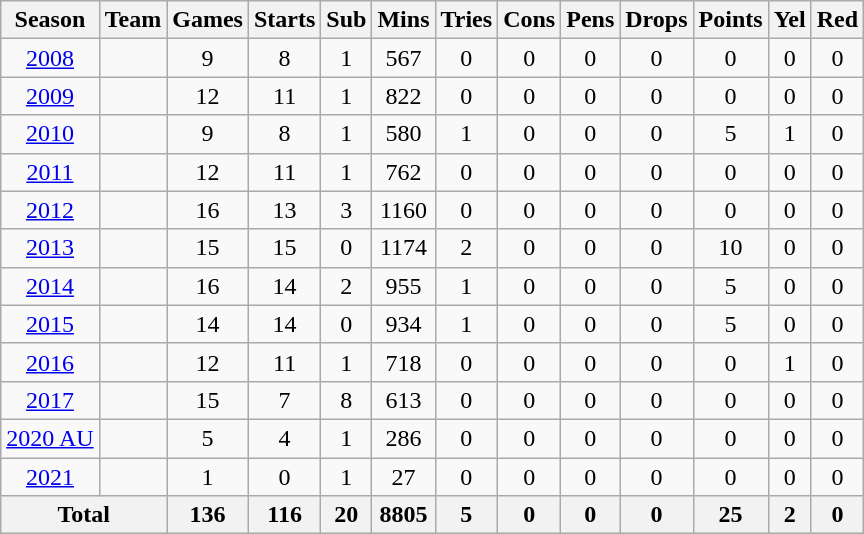<table class="wikitable" style="text-align:center">
<tr>
<th>Season</th>
<th>Team</th>
<th>Games</th>
<th>Starts</th>
<th>Sub</th>
<th>Mins</th>
<th>Tries</th>
<th>Cons</th>
<th>Pens</th>
<th>Drops</th>
<th>Points</th>
<th>Yel</th>
<th>Red</th>
</tr>
<tr>
<td><a href='#'>2008</a></td>
<td></td>
<td>9</td>
<td>8</td>
<td>1</td>
<td>567</td>
<td>0</td>
<td>0</td>
<td>0</td>
<td>0</td>
<td>0</td>
<td>0</td>
<td>0</td>
</tr>
<tr>
<td><a href='#'>2009</a></td>
<td></td>
<td>12</td>
<td>11</td>
<td>1</td>
<td>822</td>
<td>0</td>
<td>0</td>
<td>0</td>
<td>0</td>
<td>0</td>
<td>0</td>
<td>0</td>
</tr>
<tr>
<td><a href='#'>2010</a></td>
<td></td>
<td>9</td>
<td>8</td>
<td>1</td>
<td>580</td>
<td>1</td>
<td>0</td>
<td>0</td>
<td>0</td>
<td>5</td>
<td>1</td>
<td>0</td>
</tr>
<tr>
<td><a href='#'>2011</a></td>
<td></td>
<td>12</td>
<td>11</td>
<td>1</td>
<td>762</td>
<td>0</td>
<td>0</td>
<td>0</td>
<td>0</td>
<td>0</td>
<td>0</td>
<td>0</td>
</tr>
<tr>
<td><a href='#'>2012</a></td>
<td></td>
<td>16</td>
<td>13</td>
<td>3</td>
<td>1160</td>
<td>0</td>
<td>0</td>
<td>0</td>
<td>0</td>
<td>0</td>
<td>0</td>
<td>0</td>
</tr>
<tr>
<td><a href='#'>2013</a></td>
<td></td>
<td>15</td>
<td>15</td>
<td>0</td>
<td>1174</td>
<td>2</td>
<td>0</td>
<td>0</td>
<td>0</td>
<td>10</td>
<td>0</td>
<td>0</td>
</tr>
<tr>
<td><a href='#'>2014</a></td>
<td></td>
<td>16</td>
<td>14</td>
<td>2</td>
<td>955</td>
<td>1</td>
<td>0</td>
<td>0</td>
<td>0</td>
<td>5</td>
<td>0</td>
<td>0</td>
</tr>
<tr>
<td><a href='#'>2015</a></td>
<td></td>
<td>14</td>
<td>14</td>
<td>0</td>
<td>934</td>
<td>1</td>
<td>0</td>
<td>0</td>
<td>0</td>
<td>5</td>
<td>0</td>
<td>0</td>
</tr>
<tr>
<td><a href='#'>2016</a></td>
<td></td>
<td>12</td>
<td>11</td>
<td>1</td>
<td>718</td>
<td>0</td>
<td>0</td>
<td>0</td>
<td>0</td>
<td>0</td>
<td>1</td>
<td>0</td>
</tr>
<tr>
<td><a href='#'>2017</a></td>
<td></td>
<td>15</td>
<td>7</td>
<td>8</td>
<td>613</td>
<td>0</td>
<td>0</td>
<td>0</td>
<td>0</td>
<td>0</td>
<td>0</td>
<td>0</td>
</tr>
<tr>
<td><a href='#'>2020 AU</a></td>
<td></td>
<td>5</td>
<td>4</td>
<td>1</td>
<td>286</td>
<td>0</td>
<td>0</td>
<td>0</td>
<td>0</td>
<td>0</td>
<td>0</td>
<td>0</td>
</tr>
<tr>
<td><a href='#'>2021</a></td>
<td></td>
<td>1</td>
<td>0</td>
<td>1</td>
<td>27</td>
<td>0</td>
<td>0</td>
<td>0</td>
<td>0</td>
<td>0</td>
<td>0</td>
<td>0</td>
</tr>
<tr>
<th colspan="2">Total</th>
<th>136</th>
<th>116</th>
<th>20</th>
<th>8805</th>
<th>5</th>
<th>0</th>
<th>0</th>
<th>0</th>
<th>25</th>
<th>2</th>
<th>0</th>
</tr>
</table>
